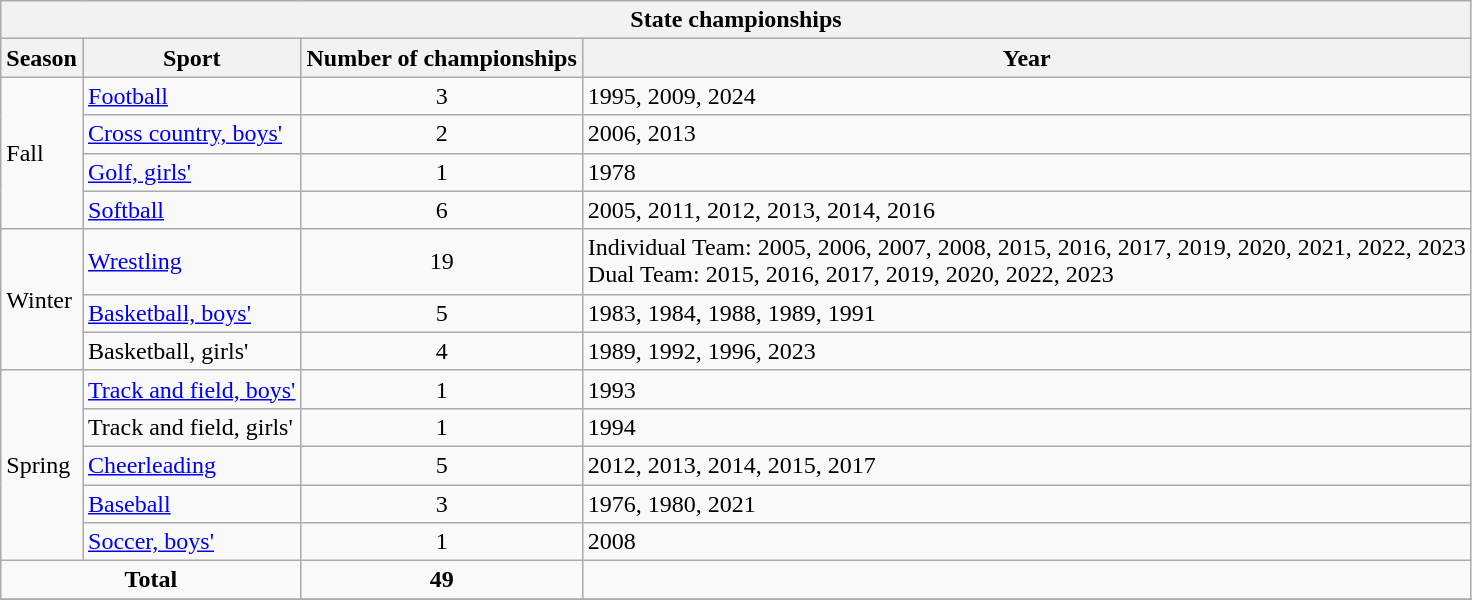<table class="wikitable">
<tr>
<th colspan="4">State championships</th>
</tr>
<tr>
<th>Season</th>
<th>Sport</th>
<th>Number of championships</th>
<th>Year</th>
</tr>
<tr>
<td rowspan="4">Fall</td>
<td><a href='#'>Football</a></td>
<td align="center">3</td>
<td>1995, 2009, 2024</td>
</tr>
<tr>
<td><a href='#'>Cross country, boys'</a></td>
<td align="center">2</td>
<td>2006, 2013</td>
</tr>
<tr>
<td><a href='#'>Golf, girls'</a></td>
<td align="center">1</td>
<td>1978</td>
</tr>
<tr>
<td><a href='#'>Softball</a></td>
<td align="center">6</td>
<td>2005, 2011, 2012, 2013, 2014, 2016</td>
</tr>
<tr>
<td rowspan="3">Winter</td>
<td><a href='#'>Wrestling</a></td>
<td align="center">19</td>
<td>Individual Team: 2005, 2006, 2007, 2008, 2015, 2016, 2017, 2019, 2020, 2021, 2022, 2023<br>Dual Team: 2015, 2016, 2017, 2019, 2020, 2022, 2023</td>
</tr>
<tr>
<td><a href='#'>Basketball, boys'</a></td>
<td align="center">5</td>
<td>1983, 1984, 1988, 1989, 1991</td>
</tr>
<tr>
<td>Basketball, girls'</td>
<td align="center">4</td>
<td>1989, 1992, 1996, 2023</td>
</tr>
<tr>
<td rowspan="5">Spring</td>
<td><a href='#'>Track and field, boys'</a></td>
<td align="center">1</td>
<td>1993</td>
</tr>
<tr>
<td>Track and field, girls'</td>
<td align="center">1</td>
<td>1994</td>
</tr>
<tr>
<td><a href='#'>Cheerleading</a></td>
<td align="center">5</td>
<td>2012, 2013, 2014, 2015, 2017</td>
</tr>
<tr>
<td><a href='#'>Baseball</a></td>
<td align="center">3</td>
<td>1976, 1980, 2021</td>
</tr>
<tr>
<td><a href='#'>Soccer, boys'</a></td>
<td align="center">1</td>
<td>2008</td>
</tr>
<tr>
<td align="center" colspan="2"><strong>Total</strong></td>
<td align="center"><strong>49</strong></td>
<td></td>
</tr>
<tr>
</tr>
</table>
